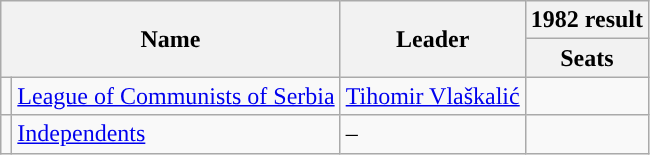<table class="wikitable" style="text-align:left">
<tr>
<th colspan="2" rowspan="2">Name</th>
<th rowspan="2">Leader</th>
<th colspan="2">1982 result</th>
</tr>
<tr>
<th>Seats</th>
</tr>
<tr>
<td style="background:"></td>
<td><a href='#'>League of Communists of Serbia</a></td>
<td><a href='#'>Tihomir Vlaškalić</a></td>
<td></td>
</tr>
<tr>
<td style="background:"></td>
<td><a href='#'>Independents</a></td>
<td>–</td>
<td></td>
</tr>
</table>
